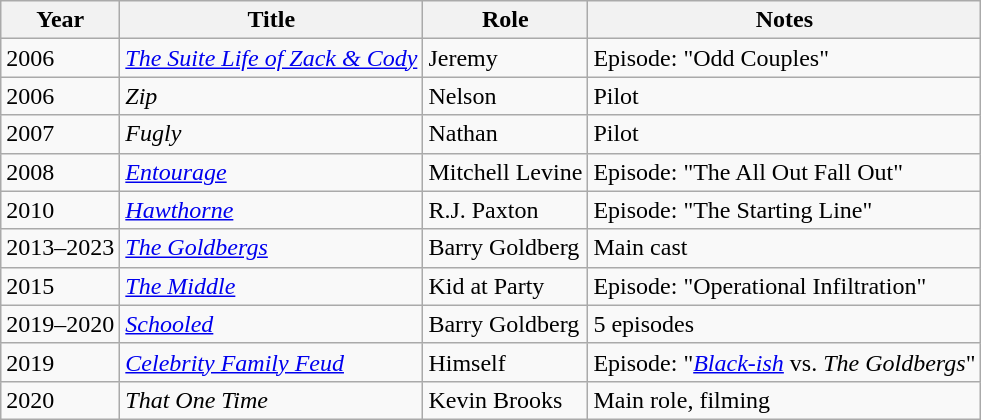<table class="wikitable sortable">
<tr>
<th>Year</th>
<th>Title</th>
<th>Role</th>
<th class="unsortable">Notes</th>
</tr>
<tr>
<td>2006</td>
<td><em><a href='#'>The Suite Life of Zack & Cody</a></em></td>
<td>Jeremy</td>
<td>Episode: "Odd Couples"</td>
</tr>
<tr>
<td>2006</td>
<td><em>Zip</em></td>
<td>Nelson</td>
<td>Pilot</td>
</tr>
<tr>
<td>2007</td>
<td><em>Fugly</em></td>
<td>Nathan</td>
<td>Pilot</td>
</tr>
<tr>
<td>2008</td>
<td><em><a href='#'>Entourage</a></em></td>
<td>Mitchell Levine</td>
<td>Episode: "The All Out Fall Out"</td>
</tr>
<tr>
<td>2010</td>
<td><em><a href='#'>Hawthorne</a></em></td>
<td>R.J. Paxton</td>
<td>Episode: "The Starting Line"</td>
</tr>
<tr>
<td>2013–2023</td>
<td><em><a href='#'>The Goldbergs</a></em></td>
<td>Barry Goldberg</td>
<td>Main cast</td>
</tr>
<tr>
<td>2015</td>
<td><em><a href='#'>The Middle</a></em></td>
<td>Kid at Party</td>
<td>Episode: "Operational Infiltration"</td>
</tr>
<tr>
<td>2019–2020</td>
<td><em><a href='#'>Schooled</a></em></td>
<td>Barry Goldberg</td>
<td>5 episodes</td>
</tr>
<tr>
<td>2019</td>
<td><em><a href='#'>Celebrity Family Feud</a></em></td>
<td>Himself</td>
<td>Episode: "<em><a href='#'>Black-ish</a></em> vs. <em>The Goldbergs</em>"</td>
</tr>
<tr>
<td>2020</td>
<td><em>That One Time</em></td>
<td>Kevin Brooks</td>
<td>Main role, filming</td>
</tr>
</table>
